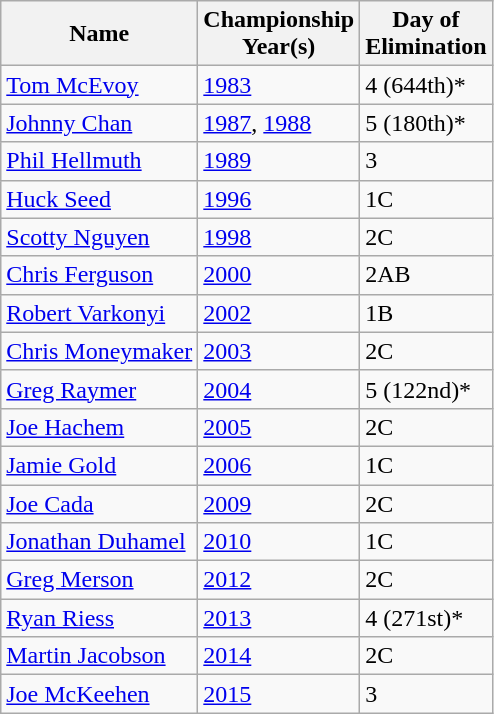<table class="wikitable sortable">
<tr>
<th>Name</th>
<th>Championship<br>Year(s)</th>
<th>Day of<br>Elimination</th>
</tr>
<tr>
<td><a href='#'>Tom McEvoy</a></td>
<td><a href='#'>1983</a></td>
<td>4 (644th)*</td>
</tr>
<tr>
<td><a href='#'>Johnny Chan</a></td>
<td><a href='#'>1987</a>, <a href='#'>1988</a></td>
<td>5 (180th)*</td>
</tr>
<tr>
<td><a href='#'>Phil Hellmuth</a></td>
<td><a href='#'>1989</a></td>
<td>3</td>
</tr>
<tr>
<td><a href='#'>Huck Seed</a></td>
<td><a href='#'>1996</a></td>
<td>1C</td>
</tr>
<tr>
<td><a href='#'>Scotty Nguyen</a></td>
<td><a href='#'>1998</a></td>
<td>2C</td>
</tr>
<tr>
<td><a href='#'>Chris Ferguson</a></td>
<td><a href='#'>2000</a></td>
<td>2AB</td>
</tr>
<tr>
<td><a href='#'>Robert Varkonyi</a></td>
<td><a href='#'>2002</a></td>
<td>1B</td>
</tr>
<tr>
<td><a href='#'>Chris Moneymaker</a></td>
<td><a href='#'>2003</a></td>
<td>2C</td>
</tr>
<tr>
<td><a href='#'>Greg Raymer</a></td>
<td><a href='#'>2004</a></td>
<td data-sort-value="5.1">5 (122nd)*</td>
</tr>
<tr>
<td><a href='#'>Joe Hachem</a></td>
<td><a href='#'>2005</a></td>
<td>2C</td>
</tr>
<tr>
<td><a href='#'>Jamie Gold</a></td>
<td><a href='#'>2006</a></td>
<td>1C</td>
</tr>
<tr>
<td><a href='#'>Joe Cada</a></td>
<td><a href='#'>2009</a></td>
<td>2C</td>
</tr>
<tr>
<td><a href='#'>Jonathan Duhamel</a></td>
<td><a href='#'>2010</a></td>
<td>1C</td>
</tr>
<tr>
<td><a href='#'>Greg Merson</a></td>
<td><a href='#'>2012</a></td>
<td>2C</td>
</tr>
<tr>
<td><a href='#'>Ryan Riess</a></td>
<td><a href='#'>2013</a></td>
<td data-sort-value="4.1">4 (271st)*</td>
</tr>
<tr>
<td><a href='#'>Martin Jacobson</a></td>
<td><a href='#'>2014</a></td>
<td>2C</td>
</tr>
<tr>
<td><a href='#'>Joe McKeehen</a></td>
<td><a href='#'>2015</a></td>
<td>3</td>
</tr>
</table>
